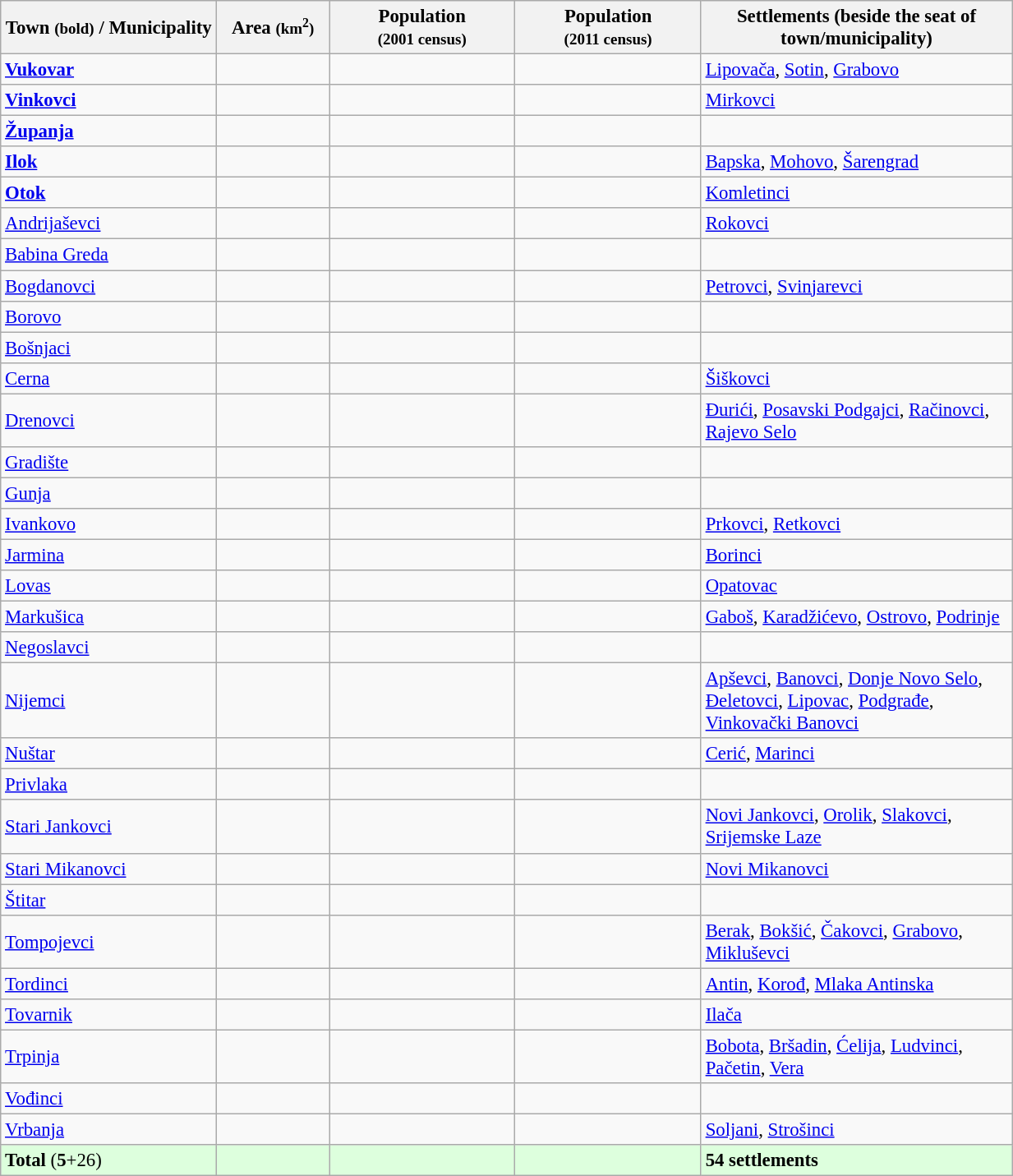<table class="wikitable sortable" style="font-size:95%" border="1"  width="65%">
<tr>
<th width="70">Town <small>(bold)</small> / Municipality</th>
<th width="40">Area <small>(km<sup>2</sup>)</small></th>
<th width="40">Population <br><small>(2001 census)</small></th>
<th width="40">Population <br><small>(2011 census)</small></th>
<th width="90">Settlements (beside the seat of town/municipality)</th>
</tr>
<tr>
<td><strong><a href='#'>Vukovar</a></strong></td>
<td align="right"></td>
<td align="right"></td>
<td align="right"></td>
<td><a href='#'>Lipovača</a>, <a href='#'>Sotin</a>, <a href='#'>Grabovo</a></td>
</tr>
<tr>
<td><strong><a href='#'>Vinkovci</a></strong></td>
<td align="right"></td>
<td align="right"></td>
<td align="right"></td>
<td><a href='#'>Mirkovci</a></td>
</tr>
<tr>
<td><strong><a href='#'>Županja</a></strong></td>
<td align="right"></td>
<td align="right"></td>
<td align="right"></td>
<td></td>
</tr>
<tr>
<td><strong><a href='#'>Ilok</a></strong></td>
<td align="right"></td>
<td align="right"></td>
<td align="right"></td>
<td><a href='#'>Bapska</a>, <a href='#'>Mohovo</a>, <a href='#'>Šarengrad</a></td>
</tr>
<tr>
<td><strong><a href='#'>Otok</a></strong></td>
<td align="right"></td>
<td align="right"></td>
<td align="right"></td>
<td><a href='#'>Komletinci</a></td>
</tr>
<tr>
<td><a href='#'>Andrijaševci</a></td>
<td align="right"></td>
<td align="right"></td>
<td align="right"></td>
<td><a href='#'>Rokovci</a></td>
</tr>
<tr>
<td><a href='#'>Babina Greda</a></td>
<td align="right"></td>
<td align="right"></td>
<td align="right"></td>
<td></td>
</tr>
<tr>
<td><a href='#'>Bogdanovci</a></td>
<td align="right"></td>
<td align="right"></td>
<td align="right"></td>
<td><a href='#'>Petrovci</a>, <a href='#'>Svinjarevci</a></td>
</tr>
<tr>
<td><a href='#'>Borovo</a></td>
<td align="right"></td>
<td align="right"></td>
<td align="right"></td>
<td></td>
</tr>
<tr>
<td><a href='#'>Bošnjaci</a></td>
<td align="right"></td>
<td align="right"></td>
<td align="right"></td>
<td></td>
</tr>
<tr>
<td><a href='#'>Cerna</a></td>
<td align="right"></td>
<td align="right"></td>
<td align="right"></td>
<td><a href='#'>Šiškovci</a></td>
</tr>
<tr>
<td><a href='#'>Drenovci</a></td>
<td align="right"></td>
<td align="right"></td>
<td align="right"></td>
<td><a href='#'>Đurići</a>, <a href='#'>Posavski Podgajci</a>, <a href='#'>Račinovci</a>, <a href='#'>Rajevo Selo</a></td>
</tr>
<tr>
<td><a href='#'>Gradište</a></td>
<td align="right"></td>
<td align="right"></td>
<td align="right"></td>
<td></td>
</tr>
<tr>
<td><a href='#'>Gunja</a></td>
<td align="right"></td>
<td align="right"></td>
<td align="right"></td>
<td></td>
</tr>
<tr>
<td><a href='#'>Ivankovo</a></td>
<td align="right"></td>
<td align="right"></td>
<td align="right"></td>
<td><a href='#'>Prkovci</a>, <a href='#'>Retkovci</a></td>
</tr>
<tr>
<td><a href='#'>Jarmina</a></td>
<td align="right"></td>
<td align="right"></td>
<td align="right"></td>
<td><a href='#'>Borinci</a></td>
</tr>
<tr>
<td><a href='#'>Lovas</a></td>
<td align="right"></td>
<td align="right"></td>
<td align="right"></td>
<td><a href='#'>Opatovac</a></td>
</tr>
<tr>
<td><a href='#'>Markušica</a></td>
<td align="right"></td>
<td align="right"></td>
<td align="right"></td>
<td><a href='#'>Gaboš</a>, <a href='#'>Karadžićevo</a>, <a href='#'>Ostrovo</a>, <a href='#'>Podrinje</a></td>
</tr>
<tr>
<td><a href='#'>Negoslavci</a></td>
<td align="right"></td>
<td align="right"></td>
<td align="right"></td>
<td></td>
</tr>
<tr>
<td><a href='#'>Nijemci</a></td>
<td align="right"></td>
<td align="right"></td>
<td align="right"></td>
<td><a href='#'>Apševci</a>, <a href='#'>Banovci</a>, <a href='#'>Donje Novo Selo</a>, <a href='#'>Đeletovci</a>, <a href='#'>Lipovac</a>, <a href='#'>Podgrađe</a>, <a href='#'>Vinkovački Banovci</a></td>
</tr>
<tr>
<td><a href='#'>Nuštar</a></td>
<td align="right"></td>
<td align="right"></td>
<td align="right"></td>
<td><a href='#'>Cerić</a>, <a href='#'>Marinci</a></td>
</tr>
<tr>
<td><a href='#'>Privlaka</a></td>
<td align="right"></td>
<td align="right"></td>
<td align="right"></td>
<td></td>
</tr>
<tr>
<td><a href='#'>Stari Jankovci</a></td>
<td align="right"></td>
<td align="right"></td>
<td align="right"></td>
<td><a href='#'>Novi Jankovci</a>, <a href='#'>Orolik</a>, <a href='#'>Slakovci</a>, <a href='#'>Srijemske Laze</a></td>
</tr>
<tr>
<td><a href='#'>Stari Mikanovci</a></td>
<td align="right"></td>
<td align="right"></td>
<td align="right"></td>
<td><a href='#'>Novi Mikanovci</a></td>
</tr>
<tr>
<td><a href='#'>Štitar</a></td>
<td align="right"></td>
<td align="right"></td>
<td align="right"></td>
<td></td>
</tr>
<tr>
<td><a href='#'>Tompojevci</a></td>
<td align="right"></td>
<td align="right"></td>
<td align="right"></td>
<td><a href='#'>Berak</a>, <a href='#'>Bokšić</a>, <a href='#'>Čakovci</a>, <a href='#'>Grabovo</a>, <a href='#'>Mikluševci</a></td>
</tr>
<tr>
<td><a href='#'>Tordinci</a></td>
<td align="right"></td>
<td align="right"></td>
<td align="right"></td>
<td><a href='#'>Antin</a>, <a href='#'>Korođ</a>, <a href='#'>Mlaka Antinska</a></td>
</tr>
<tr>
<td><a href='#'>Tovarnik</a></td>
<td align="right"></td>
<td align="right"></td>
<td align="right"></td>
<td><a href='#'>Ilača</a></td>
</tr>
<tr>
<td><a href='#'>Trpinja</a></td>
<td align="right"></td>
<td align="right"></td>
<td align="right"></td>
<td><a href='#'>Bobota</a>, <a href='#'>Bršadin</a>, <a href='#'>Ćelija</a>, <a href='#'>Ludvinci</a>, <a href='#'>Pačetin</a>, <a href='#'>Vera</a></td>
</tr>
<tr>
<td><a href='#'>Vođinci</a></td>
<td align="right"></td>
<td align="right"></td>
<td align="right"></td>
<td></td>
</tr>
<tr>
<td><a href='#'>Vrbanja</a></td>
<td align="right"></td>
<td align="right"></td>
<td align="right"></td>
<td><a href='#'>Soljani</a>, <a href='#'>Strošinci</a></td>
</tr>
<tr style="background:#dfd;">
<td><strong>Total</strong> (<strong>5</strong>+26)</td>
<td align="right"><strong></strong></td>
<td align="right"><strong></strong></td>
<td align="right"><strong></strong></td>
<td><strong>54 settlements</strong></td>
</tr>
</table>
